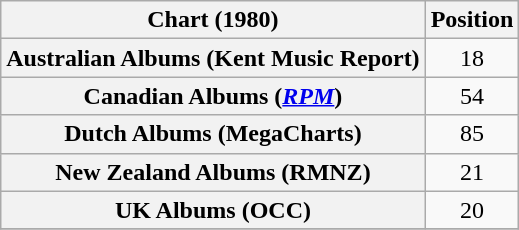<table class="wikitable plainrowheaders" style="text-align:center;">
<tr>
<th>Chart (1980)</th>
<th>Position</th>
</tr>
<tr>
<th scope="row">Australian Albums (Kent Music Report)</th>
<td>18</td>
</tr>
<tr>
<th scope="row">Canadian Albums (<em><a href='#'>RPM</a></em>)</th>
<td>54</td>
</tr>
<tr>
<th scope="row">Dutch Albums (MegaCharts)</th>
<td>85</td>
</tr>
<tr>
<th scope="row">New Zealand Albums (RMNZ)</th>
<td>21</td>
</tr>
<tr>
<th scope="row">UK Albums (OCC)</th>
<td>20</td>
</tr>
<tr>
</tr>
</table>
